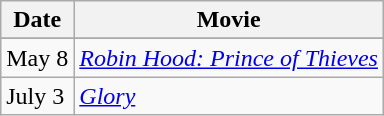<table class="wikitable plainrowheaders">
<tr>
<th scope="col">Date</th>
<th scope="col">Movie</th>
</tr>
<tr>
</tr>
<tr>
<td>May 8</td>
<td><em><a href='#'>Robin Hood: Prince of Thieves</a></em></td>
</tr>
<tr>
<td>July 3</td>
<td><em><a href='#'>Glory</a></em></td>
</tr>
</table>
